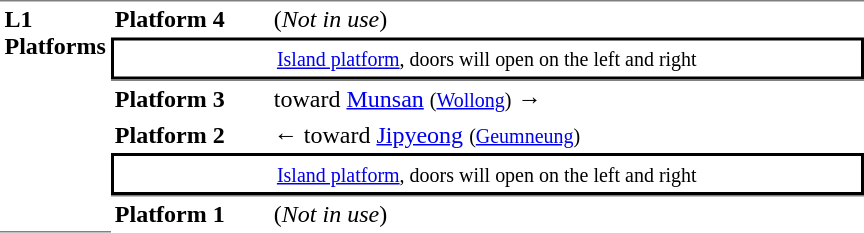<table table border=0 cellspacing=0 cellpadding=3>
<tr>
<td style="border-top:solid 1px gray;border-bottom:solid 1px gray;" width=50 rowspan=7 valign=top><strong>L1<br>Platforms</strong></td>
<td style="border-bottom:solid 0px gray;border-top:solid 1px gray;" width=100><span><strong>Platform 4</strong></span></td>
<td style="border-bottom:solid 0px gray;border-top:solid 1px gray;" width=390> (<em>Not in use</em>)</td>
</tr>
<tr>
<td style="border-top:solid 2px black;border-right:solid 2px black;border-left:solid 2px black;border-bottom:solid 2px black;text-align:center;" colspan=2><small><a href='#'>Island platform</a>, doors will open on the left and right</small></td>
</tr>
<tr>
<td style="border-bottom:solid 0px gray;border-top:solid 1px gray;" width=100><span><strong>Platform 3</strong></span></td>
<td style="border-bottom:solid 0px gray;border-top:solid 1px gray;" width=390>  toward <a href='#'>Munsan</a> <small>(<a href='#'>Wollong</a>)</small> →</td>
</tr>
<tr>
<td><span><strong>Platform 2</strong></span></td>
<td>←  toward <a href='#'>Jipyeong</a> <small>(<a href='#'>Geumneung</a>)</small></td>
</tr>
<tr>
<td style="border-top:solid 2px black;border-right:solid 2px black;border-left:solid 2px black;border-bottom:solid 2px black;text-align:center;" colspan=2><small><a href='#'>Island platform</a>, doors will open on the left and right</small></td>
</tr>
<tr>
<td style="border-bottom:solid 0px gray;border-top:solid 1px gray;" width=100><span><strong>Platform 1</strong></span></td>
<td style="border-bottom:solid 0px gray;border-top:solid 1px gray;" width=390> (<em>Not in use</em>)</td>
</tr>
</table>
